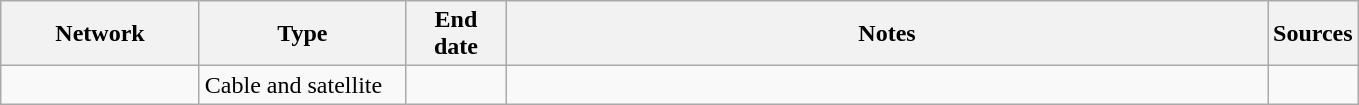<table class="wikitable">
<tr>
<th style="text-align:center; width:125px">Network</th>
<th style="text-align:center; width:130px">Type</th>
<th style="text-align:center; width:60px">End date</th>
<th style="text-align:center; width:500px">Notes</th>
<th style="text-align:center; width:30px">Sources</th>
</tr>
<tr>
<td><a href='#'></a></td>
<td>Cable and satellite</td>
<td></td>
<td></td>
<td></td>
</tr>
</table>
